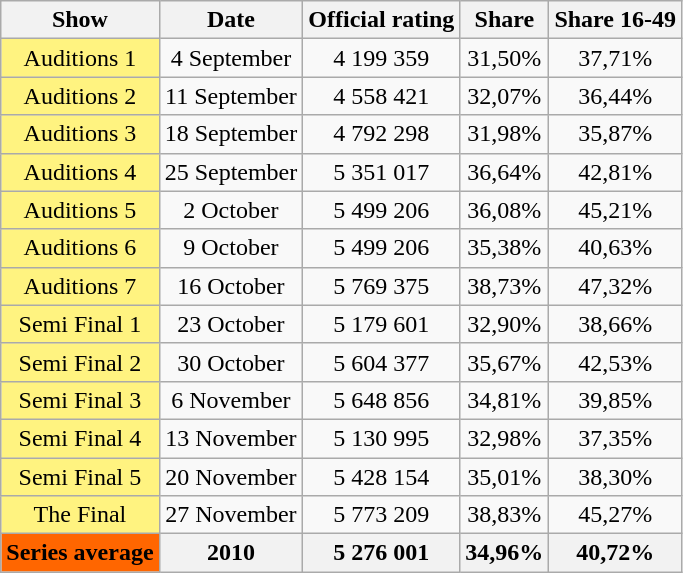<table class="wikitable sortable" style="text-align:center">
<tr>
<th>Show</th>
<th>Date</th>
<th>Official rating</th>
<th>Share</th>
<th>Share 16-49</th>
</tr>
<tr>
<td style="background:#FFF380">Auditions 1</td>
<td>4 September</td>
<td>4 199 359</td>
<td>31,50%</td>
<td>37,71%</td>
</tr>
<tr>
<td style="background:#FFF380">Auditions 2</td>
<td>11 September</td>
<td>4 558 421</td>
<td>32,07%</td>
<td>36,44%</td>
</tr>
<tr>
<td style="background:#FFF380">Auditions 3</td>
<td>18 September</td>
<td>4 792 298</td>
<td>31,98%</td>
<td>35,87%</td>
</tr>
<tr>
<td style="background:#FFF380">Auditions 4</td>
<td>25 September</td>
<td>5 351 017</td>
<td>36,64%</td>
<td>42,81%</td>
</tr>
<tr>
<td style="background:#FFF380">Auditions 5</td>
<td>2 October</td>
<td>5 499 206</td>
<td>36,08%</td>
<td>45,21%</td>
</tr>
<tr>
<td style="background:#FFF380">Auditions 6</td>
<td>9 October</td>
<td>5 499 206</td>
<td>35,38%</td>
<td>40,63%</td>
</tr>
<tr>
<td style="background:#FFF380">Auditions 7</td>
<td>16 October</td>
<td>5 769 375</td>
<td>38,73%</td>
<td>47,32%</td>
</tr>
<tr>
<td style="background:#FFF380">Semi Final 1</td>
<td>23 October</td>
<td>5 179 601</td>
<td>32,90%</td>
<td>38,66%</td>
</tr>
<tr>
<td style="background:#FFF380">Semi Final 2</td>
<td>30 October</td>
<td>5 604 377</td>
<td>35,67%</td>
<td>42,53%</td>
</tr>
<tr>
<td style="background:#FFF380">Semi Final 3</td>
<td>6 November</td>
<td>5 648 856</td>
<td>34,81%</td>
<td>39,85%</td>
</tr>
<tr>
<td style="background:#FFF380">Semi Final 4</td>
<td>13 November</td>
<td>5 130 995</td>
<td>32,98%</td>
<td>37,35%</td>
</tr>
<tr>
<td style="background:#FFF380">Semi Final 5</td>
<td>20 November</td>
<td>5 428 154</td>
<td>35,01%</td>
<td>38,30%</td>
</tr>
<tr>
<td style="background:#FFF380">The Final</td>
<td>27 November</td>
<td>5 773 209</td>
<td>38,83%</td>
<td>45,27%</td>
</tr>
<tr>
<th style="background:#f60;">Series average</th>
<th>2010</th>
<th>5 276 001</th>
<th>34,96%</th>
<th>40,72%</th>
</tr>
</table>
